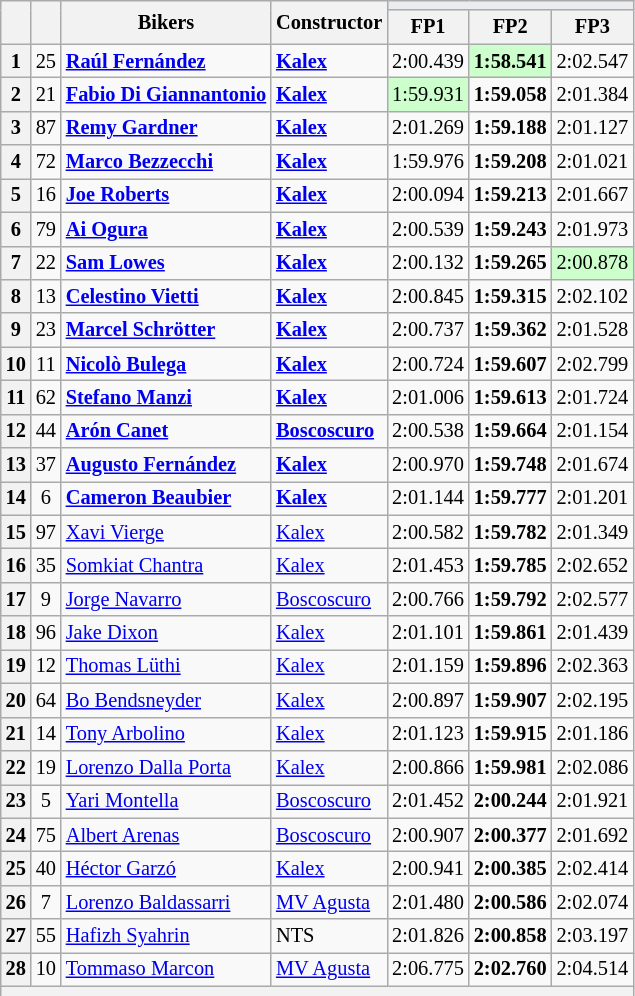<table class="wikitable sortable" style="font-size: 85%;">
<tr>
<th rowspan="2"></th>
<th rowspan="2"></th>
<th rowspan="2">Bikers</th>
<th rowspan="2">Constructor</th>
<th colspan="3" style="background:#eaecf0; text-align:center;"></th>
</tr>
<tr>
<th scope="col" data-sort-type=text>FP1</th>
<th scope="col" data-sort-type=text>FP2</th>
<th scope="col" data-sort-type=text>FP3</th>
</tr>
<tr>
<th scope="row">1</th>
<td align="center">25</td>
<td data-sort-value="rfe"> <strong><a href='#'>Raúl Fernández</a></strong></td>
<td><strong><a href='#'>Kalex</a></strong></td>
<td>2:00.439</td>
<td style="background:#ccffcc;"><strong>1:58.541</strong></td>
<td>2:02.547</td>
</tr>
<tr>
<th scope="row">2</th>
<td align="center">21</td>
<td data-sort-value="dgi"> <strong><a href='#'>Fabio Di Giannantonio</a></strong></td>
<td><strong><a href='#'>Kalex</a></strong></td>
<td style="background:#ccffcc;">1:59.931</td>
<td><strong>1:59.058</strong></td>
<td>2:01.384</td>
</tr>
<tr>
<th scope="row">3</th>
<td align="center">87</td>
<td data-sort-value="gar"> <strong><a href='#'>Remy Gardner</a></strong></td>
<td><strong><a href='#'>Kalex</a></strong></td>
<td>2:01.269</td>
<td><strong>1:59.188</strong></td>
<td>2:01.127</td>
</tr>
<tr>
<th scope="row">4</th>
<td align="center">72</td>
<td data-sort-value="bez"> <strong><a href='#'>Marco Bezzecchi</a></strong></td>
<td><strong><a href='#'>Kalex</a></strong></td>
<td>1:59.976</td>
<td><strong>1:59.208</strong></td>
<td>2:01.021</td>
</tr>
<tr>
<th scope="row">5</th>
<td align="center">16</td>
<td data-sort-value="rob"> <strong><a href='#'>Joe Roberts</a></strong></td>
<td><strong><a href='#'>Kalex</a></strong></td>
<td>2:00.094</td>
<td><strong>1:59.213</strong></td>
<td>2:01.667</td>
</tr>
<tr>
<th scope="row">6</th>
<td align="center">79</td>
<td data-sort-value="ogu"> <strong><a href='#'>Ai Ogura</a></strong></td>
<td><strong><a href='#'>Kalex</a></strong></td>
<td>2:00.539</td>
<td><strong>1:59.243</strong></td>
<td>2:01.973</td>
</tr>
<tr>
<th scope="row">7</th>
<td align="center">22</td>
<td data-sort-value="low"> <strong><a href='#'>Sam Lowes</a></strong></td>
<td><strong><a href='#'>Kalex</a></strong></td>
<td>2:00.132</td>
<td><strong>1:59.265</strong></td>
<td style="background:#ccffcc;">2:00.878</td>
</tr>
<tr>
<th scope="row">8</th>
<td align="center">13</td>
<td data-sort-value="vie"> <strong><a href='#'>Celestino Vietti</a></strong></td>
<td><strong><a href='#'>Kalex</a></strong></td>
<td>2:00.845</td>
<td><strong>1:59.315</strong></td>
<td>2:02.102</td>
</tr>
<tr>
<th scope="row">9</th>
<td align="center">23</td>
<td data-sort-value="sch"> <strong><a href='#'>Marcel Schrötter</a></strong></td>
<td><strong><a href='#'>Kalex</a></strong></td>
<td>2:00.737</td>
<td><strong>1:59.362</strong></td>
<td>2:01.528</td>
</tr>
<tr>
<th scope="row">10</th>
<td align="center">11</td>
<td data-sort-value="bul"> <strong><a href='#'>Nicolò Bulega</a></strong></td>
<td><strong><a href='#'>Kalex</a></strong></td>
<td>2:00.724</td>
<td><strong>1:59.607</strong></td>
<td>2:02.799</td>
</tr>
<tr>
<th scope="row">11</th>
<td align="center">62</td>
<td data-sort-value="man"> <strong><a href='#'>Stefano Manzi</a></strong></td>
<td><strong><a href='#'>Kalex</a></strong></td>
<td>2:01.006</td>
<td><strong>1:59.613</strong></td>
<td>2:01.724</td>
</tr>
<tr>
<th scope="row">12</th>
<td align="center">44</td>
<td data-sort-value="can"> <strong><a href='#'>Arón Canet</a></strong></td>
<td><strong><a href='#'>Boscoscuro</a></strong></td>
<td>2:00.538</td>
<td><strong>1:59.664</strong></td>
<td>2:01.154</td>
</tr>
<tr>
<th scope="row">13</th>
<td align="center">37</td>
<td data-sort-value="afe"> <strong><a href='#'>Augusto Fernández</a></strong></td>
<td><strong><a href='#'>Kalex</a></strong></td>
<td>2:00.970</td>
<td><strong>1:59.748</strong></td>
<td>2:01.674</td>
</tr>
<tr>
<th scope="row">14</th>
<td align="center">6</td>
<td data-sort-value="bea"> <strong><a href='#'>Cameron Beaubier</a></strong></td>
<td><strong><a href='#'>Kalex</a></strong></td>
<td>2:01.144</td>
<td><strong>1:59.777</strong></td>
<td>2:01.201</td>
</tr>
<tr>
<th scope="row">15</th>
<td align="center">97</td>
<td data-sort-value="vie"> <a href='#'>Xavi Vierge</a></td>
<td><a href='#'>Kalex</a></td>
<td>2:00.582</td>
<td><strong>1:59.782</strong></td>
<td>2:01.349</td>
</tr>
<tr>
<th scope="row">16</th>
<td align="center">35</td>
<td data-sort-value="cha"> <a href='#'>Somkiat Chantra</a></td>
<td><a href='#'>Kalex</a></td>
<td>2:01.453</td>
<td><strong>1:59.785</strong></td>
<td>2:02.652</td>
</tr>
<tr>
<th scope="row">17</th>
<td align="center">9</td>
<td data-sort-value="nav"> <a href='#'>Jorge Navarro</a></td>
<td><a href='#'>Boscoscuro</a></td>
<td>2:00.766</td>
<td><strong>1:59.792</strong></td>
<td>2:02.577</td>
</tr>
<tr>
<th scope="row">18</th>
<td align="center">96</td>
<td data-sort-value="vie"> <a href='#'>Jake Dixon</a></td>
<td><a href='#'>Kalex</a></td>
<td>2:01.101</td>
<td><strong>1:59.861</strong></td>
<td>2:01.439</td>
</tr>
<tr>
<th scope="row">19</th>
<td align="center">12</td>
<td data-sort-value="lut"> <a href='#'>Thomas Lüthi</a></td>
<td><a href='#'>Kalex</a></td>
<td>2:01.159</td>
<td><strong>1:59.896</strong></td>
<td>2:02.363</td>
</tr>
<tr>
<th scope="row">20</th>
<td align="center">64</td>
<td data-sort-value="ben"> <a href='#'>Bo Bendsneyder</a></td>
<td><a href='#'>Kalex</a></td>
<td>2:00.897</td>
<td><strong>1:59.907</strong></td>
<td>2:02.195</td>
</tr>
<tr>
<th scope="row">21</th>
<td align="center">14</td>
<td data-sort-value="arb"> <a href='#'>Tony Arbolino</a></td>
<td><a href='#'>Kalex</a></td>
<td>2:01.123</td>
<td><strong>1:59.915</strong></td>
<td>2:01.186</td>
</tr>
<tr>
<th scope="row">22</th>
<td align="center">19</td>
<td data-sort-value="dpo"> <a href='#'>Lorenzo Dalla Porta</a></td>
<td><a href='#'>Kalex</a></td>
<td>2:00.866</td>
<td><strong>1:59.981</strong></td>
<td>2:02.086</td>
</tr>
<tr>
<th scope="row">23</th>
<td align="center">5</td>
<td data-sort-value="mon"> <a href='#'>Yari Montella</a></td>
<td><a href='#'>Boscoscuro</a></td>
<td>2:01.452</td>
<td><strong>2:00.244</strong></td>
<td>2:01.921</td>
</tr>
<tr>
<th scope="row">24</th>
<td align="center">75</td>
<td data-sort-value="are"> <a href='#'>Albert Arenas</a></td>
<td><a href='#'>Boscoscuro</a></td>
<td>2:00.907</td>
<td><strong>2:00.377</strong></td>
<td>2:01.692</td>
</tr>
<tr>
<th scope="row">25</th>
<td align="center">40</td>
<td data-sort-value="gar"> <a href='#'>Héctor Garzó</a></td>
<td><a href='#'>Kalex</a></td>
<td>2:00.941</td>
<td><strong>2:00.385</strong></td>
<td>2:02.414</td>
</tr>
<tr>
<th scope="row">26</th>
<td align="center">7</td>
<td data-sort-value="bal"> <a href='#'>Lorenzo Baldassarri</a></td>
<td><a href='#'>MV Agusta</a></td>
<td>2:01.480</td>
<td><strong>2:00.586</strong></td>
<td>2:02.074</td>
</tr>
<tr>
<th scope="row">27</th>
<td align="center">55</td>
<td data-sort-value="sya"> <a href='#'>Hafizh Syahrin</a></td>
<td>NTS</td>
<td>2:01.826</td>
<td><strong>2:00.858</strong></td>
<td>2:03.197</td>
</tr>
<tr>
<th scope="row">28</th>
<td align="center">10</td>
<td data-sort-value="mar"> <a href='#'>Tommaso Marcon</a></td>
<td><a href='#'>MV Agusta</a></td>
<td>2:06.775</td>
<td><strong>2:02.760</strong></td>
<td>2:04.514</td>
</tr>
<tr>
<th colspan=9></th>
</tr>
<tr>
</tr>
</table>
